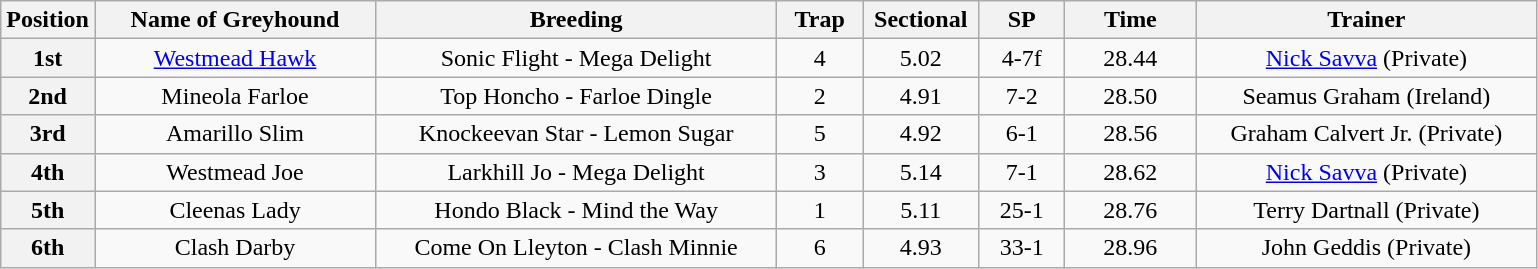<table class="wikitable" style="text-align: center">
<tr>
<th width=50>Position</th>
<th width=180>Name of Greyhound</th>
<th width=260>Breeding</th>
<th width=50>Trap</th>
<th width=70>Sectional</th>
<th width=50>SP</th>
<th width=80>Time</th>
<th width=220>Trainer</th>
</tr>
<tr>
<th>1st</th>
<td><a href='#'>Westmead Hawk</a></td>
<td>Sonic Flight - Mega Delight</td>
<td>4</td>
<td>5.02</td>
<td>4-7f</td>
<td>28.44</td>
<td><a href='#'>Nick Savva</a> (Private)</td>
</tr>
<tr>
<th>2nd</th>
<td>Mineola Farloe</td>
<td>Top Honcho - Farloe Dingle</td>
<td>2</td>
<td>4.91</td>
<td>7-2</td>
<td>28.50</td>
<td>Seamus Graham (Ireland)</td>
</tr>
<tr>
<th>3rd</th>
<td>Amarillo Slim</td>
<td>Knockeevan Star - Lemon Sugar</td>
<td>5</td>
<td>4.92</td>
<td>6-1</td>
<td>28.56</td>
<td>Graham Calvert Jr. (Private)</td>
</tr>
<tr>
<th>4th</th>
<td>Westmead Joe</td>
<td>Larkhill Jo - Mega Delight</td>
<td>3</td>
<td>5.14</td>
<td>7-1</td>
<td>28.62</td>
<td><a href='#'>Nick Savva</a> (Private)</td>
</tr>
<tr>
<th>5th</th>
<td>Cleenas Lady</td>
<td>Hondo Black - Mind the Way</td>
<td>1</td>
<td>5.11</td>
<td>25-1</td>
<td>28.76</td>
<td>Terry Dartnall (Private)</td>
</tr>
<tr>
<th>6th</th>
<td>Clash Darby</td>
<td>Come On Lleyton - Clash Minnie</td>
<td>6</td>
<td>4.93</td>
<td>33-1</td>
<td>28.96</td>
<td>John Geddis (Private)</td>
</tr>
</table>
